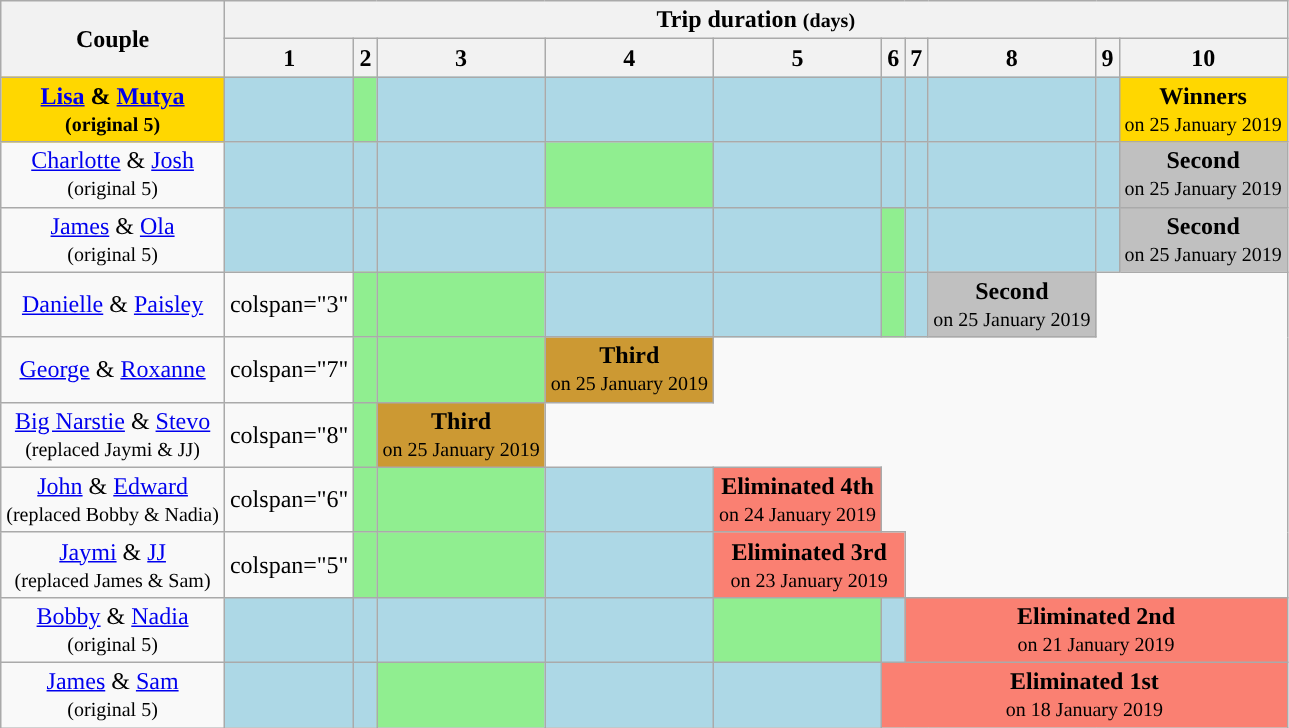<table class="wikitable" style="text-align:center;">
<tr>
<th rowspan="2">Couple</th>
<th colspan="10">Trip duration <small>(days)</small></th>
</tr>
<tr>
<th>1</th>
<th>2</th>
<th>3</th>
<th>4</th>
<th>5</th>
<th>6</th>
<th>7</th>
<th>8</th>
<th>9</th>
<th>10</th>
</tr>
<tr>
<td style="background:gold;"><strong><a href='#'>Lisa</a> & <a href='#'>Mutya</a></strong><br><small><strong>(original 5)</strong></small></td>
<td style="background:lightblue;"></td>
<td style="background:lightgreen;"></td>
<td style="background:lightblue;"></td>
<td style="background:lightblue;"></td>
<td style="background:lightblue;"></td>
<td style="background:lightblue;"></td>
<td style="background:lightblue;"></td>
<td style="background:lightblue;"></td>
<td style="background:lightblue;"></td>
<td style="background:gold;"><strong>Winners</strong><br><small>on 25 January 2019</small></td>
</tr>
<tr>
<td><a href='#'>Charlotte</a> & <a href='#'>Josh</a><br><small>(original 5)</small></td>
<td style="background:lightblue;"></td>
<td style="background:lightblue;"></td>
<td style="background:lightblue;"></td>
<td style="background:lightgreen;"></td>
<td style="background:lightblue;"></td>
<td style="background:lightblue;"></td>
<td style="background:lightblue;"></td>
<td style="background:lightblue;"></td>
<td style="background:lightblue;"></td>
<td style="background:silver;"><strong>Second</strong><br><small>on 25 January 2019</small></td>
</tr>
<tr>
<td><a href='#'>James</a> & <a href='#'>Ola</a><br><small>(original 5)</small></td>
<td style="background:lightblue;"></td>
<td style="background:lightblue;"></td>
<td style="background:lightblue;"></td>
<td style="background:lightblue;"></td>
<td style="background:lightblue;"></td>
<td style="background:lightgreen;"></td>
<td style="background:lightblue;"></td>
<td style="background:lightblue;"></td>
<td style="background:lightblue;"></td>
<td style="background:silver;"><strong>Second</strong><br><small>on 25 January 2019</small></td>
</tr>
<tr>
<td><a href='#'>Danielle</a> & <a href='#'>Paisley</a></td>
<td>colspan="3" </td>
<td style="background:lightgreen;"></td>
<td style="background:lightgreen;"></td>
<td style="background:lightblue;"></td>
<td style="background:lightblue;"></td>
<td style="background:lightgreen;"></td>
<td style="background:lightblue;"></td>
<td style="background:silver;"><strong>Second</strong><br><small>on 25 January 2019</small></td>
</tr>
<tr>
<td><a href='#'>George</a> & <a href='#'>Roxanne</a></td>
<td>colspan="7" </td>
<td style="background:lightgreen;"></td>
<td style="background:lightgreen;"></td>
<td style="background:#cc9933;"><strong>Third</strong><br><small>on 25 January 2019</small></td>
</tr>
<tr>
<td><a href='#'>Big Narstie</a> & <a href='#'>Stevo</a><br><small>(replaced Jaymi & JJ)</small></td>
<td>colspan="8" </td>
<td style="background:lightgreen;"></td>
<td style="background:#cc9933;"><strong>Third</strong><br><small>on 25 January 2019</small></td>
</tr>
<tr>
<td><a href='#'>John</a> & <a href='#'>Edward</a><br><small>(replaced Bobby & Nadia)</small></td>
<td>colspan="6" </td>
<td style="background:lightgreen;"></td>
<td style="background:lightgreen;"></td>
<td style="background:lightblue;"></td>
<td colspan="1" style="background:salmon;"><strong>Eliminated 4th</strong><br><small>on 24 January 2019</small></td>
</tr>
<tr>
<td><a href='#'>Jaymi</a> & <a href='#'>JJ</a><br><small>(replaced James & Sam)</small></td>
<td>colspan="5" </td>
<td style="background:lightgreen;"></td>
<td style="background:lightgreen;"></td>
<td style="background:lightblue;"></td>
<td colspan="2" style="background:salmon;"><strong>Eliminated 3rd</strong><br><small>on 23 January 2019</small></td>
</tr>
<tr>
<td><a href='#'>Bobby</a> & <a href='#'>Nadia</a><br><small>(original 5)</small></td>
<td style="background:lightblue;"></td>
<td style="background:lightblue;"></td>
<td style="background:lightblue;"></td>
<td style="background:lightblue;"></td>
<td style="background:lightgreen;"></td>
<td style="background:lightblue;"></td>
<td colspan="4" style="background:salmon;"><strong>Eliminated 2nd</strong><br><small>on 21 January 2019</small></td>
</tr>
<tr>
<td><a href='#'>James</a> & <a href='#'>Sam</a><br><small>(original 5)</small></td>
<td style="background:lightblue;"></td>
<td style="background:lightblue;"></td>
<td style="background:lightgreen;"></td>
<td style="background:lightblue;"></td>
<td style="background:lightblue;"></td>
<td colspan="5" style="background:salmon;"><strong>Eliminated 1st</strong><br><small>on 18 January 2019</small></td>
</tr>
</table>
